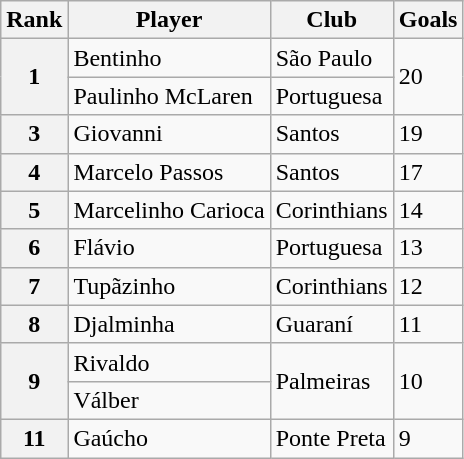<table class="wikitable">
<tr>
<th>Rank</th>
<th>Player</th>
<th>Club</th>
<th>Goals</th>
</tr>
<tr>
<th rowspan="2">1</th>
<td>Bentinho</td>
<td>São Paulo</td>
<td rowspan="2">20</td>
</tr>
<tr>
<td>Paulinho McLaren</td>
<td>Portuguesa</td>
</tr>
<tr>
<th>3</th>
<td>Giovanni</td>
<td>Santos</td>
<td>19</td>
</tr>
<tr>
<th>4</th>
<td>Marcelo Passos</td>
<td>Santos</td>
<td>17</td>
</tr>
<tr>
<th>5</th>
<td>Marcelinho Carioca</td>
<td>Corinthians</td>
<td>14</td>
</tr>
<tr>
<th>6</th>
<td>Flávio</td>
<td>Portuguesa</td>
<td>13</td>
</tr>
<tr>
<th>7</th>
<td>Tupãzinho</td>
<td>Corinthians</td>
<td>12</td>
</tr>
<tr>
<th>8</th>
<td>Djalminha</td>
<td>Guaraní</td>
<td>11</td>
</tr>
<tr>
<th rowspan="2">9</th>
<td>Rivaldo</td>
<td rowspan="2">Palmeiras</td>
<td rowspan="2">10</td>
</tr>
<tr>
<td>Válber</td>
</tr>
<tr>
<th>11</th>
<td>Gaúcho</td>
<td>Ponte Preta</td>
<td>9</td>
</tr>
</table>
